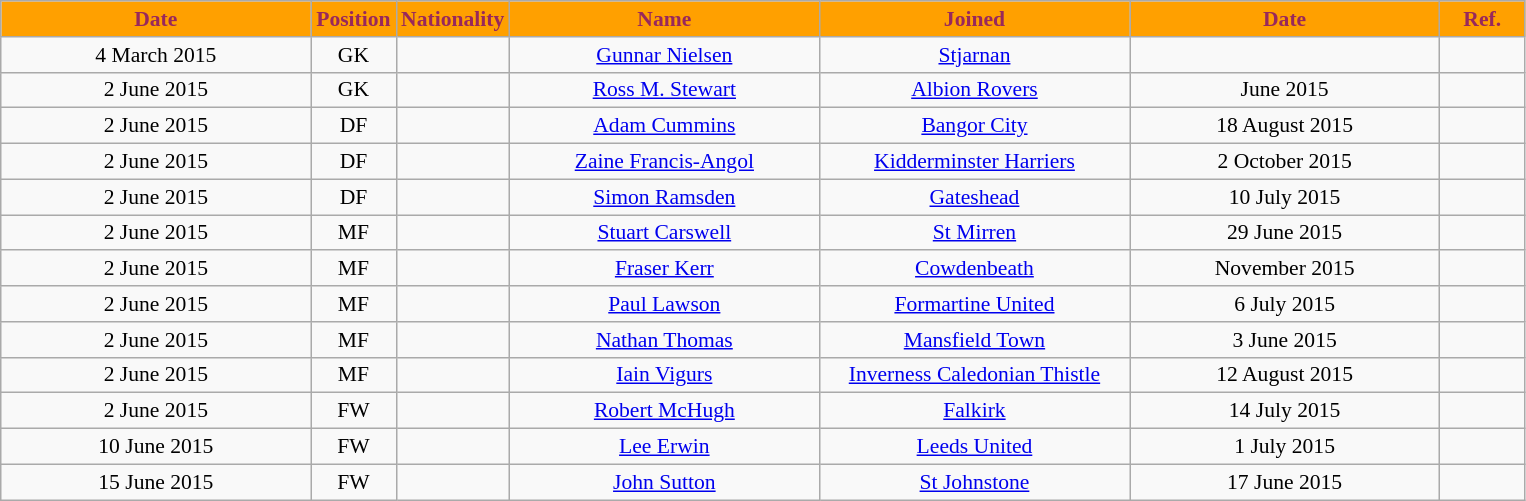<table class="wikitable"  style="text-align:center; font-size:90%; ">
<tr>
<th style="background:#ffa000; color:#98285c; width:200px;">Date</th>
<th style="background:#ffa000; color:#98285c; width:50px;">Position</th>
<th style="background:#ffa000; color:#98285c; width:50px;">Nationality</th>
<th style="background:#ffa000; color:#98285c; width:200px;">Name</th>
<th style="background:#ffa000; color:#98285c; width:200px;">Joined</th>
<th style="background:#ffa000; color:#98285c; width:200px;">Date</th>
<th style="background:#ffa000; color:#98285c; width:50px;">Ref.</th>
</tr>
<tr>
<td>4 March 2015</td>
<td>GK</td>
<td></td>
<td><a href='#'>Gunnar Nielsen</a></td>
<td><a href='#'>Stjarnan</a></td>
<td></td>
<td></td>
</tr>
<tr>
<td>2 June 2015</td>
<td>GK</td>
<td></td>
<td><a href='#'>Ross M. Stewart</a></td>
<td><a href='#'>Albion Rovers</a></td>
<td>June 2015</td>
<td></td>
</tr>
<tr>
<td>2 June 2015</td>
<td>DF</td>
<td></td>
<td><a href='#'>Adam Cummins</a></td>
<td><a href='#'>Bangor City</a></td>
<td>18 August 2015</td>
<td></td>
</tr>
<tr>
<td>2 June 2015</td>
<td>DF</td>
<td></td>
<td><a href='#'>Zaine Francis-Angol</a></td>
<td><a href='#'>Kidderminster Harriers</a></td>
<td>2 October 2015</td>
<td></td>
</tr>
<tr>
<td>2 June 2015</td>
<td>DF</td>
<td></td>
<td><a href='#'>Simon Ramsden</a></td>
<td><a href='#'>Gateshead</a></td>
<td>10 July 2015</td>
<td></td>
</tr>
<tr>
<td>2 June 2015</td>
<td>MF</td>
<td></td>
<td><a href='#'>Stuart Carswell</a></td>
<td><a href='#'>St Mirren</a></td>
<td>29 June 2015</td>
<td></td>
</tr>
<tr>
<td>2 June 2015</td>
<td>MF</td>
<td></td>
<td><a href='#'>Fraser Kerr</a></td>
<td><a href='#'>Cowdenbeath</a></td>
<td>November 2015</td>
<td></td>
</tr>
<tr>
<td>2 June 2015</td>
<td>MF</td>
<td></td>
<td><a href='#'>Paul Lawson</a></td>
<td><a href='#'>Formartine United</a></td>
<td>6 July 2015</td>
<td></td>
</tr>
<tr>
<td>2 June 2015</td>
<td>MF</td>
<td></td>
<td><a href='#'>Nathan Thomas</a></td>
<td><a href='#'>Mansfield Town</a></td>
<td>3 June 2015</td>
<td></td>
</tr>
<tr>
<td>2 June 2015</td>
<td>MF</td>
<td></td>
<td><a href='#'>Iain Vigurs</a></td>
<td><a href='#'>Inverness Caledonian Thistle</a></td>
<td>12 August 2015</td>
<td></td>
</tr>
<tr>
<td>2 June 2015</td>
<td>FW</td>
<td></td>
<td><a href='#'>Robert McHugh</a></td>
<td><a href='#'>Falkirk</a></td>
<td>14 July 2015</td>
<td></td>
</tr>
<tr>
<td>10 June 2015</td>
<td>FW</td>
<td></td>
<td><a href='#'>Lee Erwin</a></td>
<td><a href='#'>Leeds United</a></td>
<td>1 July 2015</td>
<td></td>
</tr>
<tr>
<td>15 June 2015</td>
<td>FW</td>
<td></td>
<td><a href='#'>John Sutton</a></td>
<td><a href='#'>St Johnstone</a></td>
<td>17 June 2015</td>
<td></td>
</tr>
</table>
